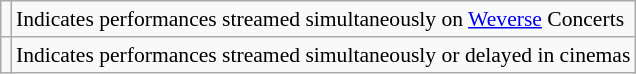<table class="wikitable sortable" style="font-size:90%;">
<tr>
<td></td>
<td>Indicates performances streamed simultaneously on <a href='#'>Weverse</a> Concerts</td>
</tr>
<tr>
<td></td>
<td>Indicates performances streamed simultaneously or delayed in cinemas</td>
</tr>
</table>
